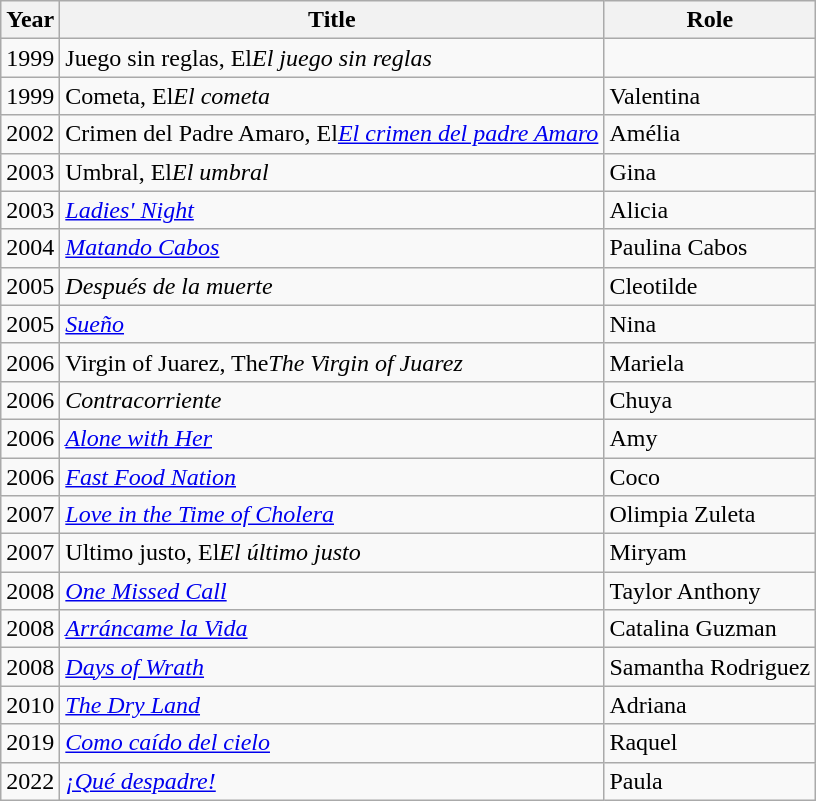<table class="wikitable sortable">
<tr valign="bottom">
<th>Year</th>
<th>Title</th>
<th>Role</th>
</tr>
<tr>
<td align="center">1999</td>
<td><span>Juego sin reglas, El</span><em>El juego sin reglas</em></td>
<td></td>
</tr>
<tr>
<td align="center">1999</td>
<td><span>Cometa, El</span><em>El cometa</em></td>
<td>Valentina</td>
</tr>
<tr>
<td align="center">2002</td>
<td><span>Crimen del Padre Amaro, El</span><em><a href='#'>El crimen del padre Amaro</a></em></td>
<td>Amélia</td>
</tr>
<tr>
<td align="center">2003</td>
<td><span>Umbral, El</span><em>El umbral</em></td>
<td>Gina</td>
</tr>
<tr>
<td align="center">2003</td>
<td><em><a href='#'>Ladies' Night</a></em></td>
<td>Alicia</td>
</tr>
<tr>
<td align="center">2004</td>
<td><em><a href='#'>Matando Cabos</a></em></td>
<td>Paulina Cabos</td>
</tr>
<tr>
<td align="center">2005</td>
<td><em>Después de la muerte</em></td>
<td>Cleotilde</td>
</tr>
<tr>
<td align="center">2005</td>
<td><em><a href='#'>Sueño</a></em></td>
<td>Nina</td>
</tr>
<tr>
<td align="center">2006</td>
<td><span>Virgin of Juarez, The</span><em>The Virgin of Juarez</em></td>
<td>Mariela</td>
</tr>
<tr>
<td align="center">2006</td>
<td><em>Contracorriente</em></td>
<td>Chuya</td>
</tr>
<tr>
<td align="center">2006</td>
<td><em><a href='#'>Alone with Her</a></em></td>
<td>Amy</td>
</tr>
<tr>
<td align="center">2006</td>
<td><em><a href='#'>Fast Food Nation</a></em></td>
<td>Coco</td>
</tr>
<tr>
<td align="center">2007</td>
<td><em><a href='#'>Love in the Time of Cholera</a></em></td>
<td>Olimpia Zuleta</td>
</tr>
<tr>
<td align="center">2007</td>
<td><span>Ultimo justo, El</span><em>El último justo</em></td>
<td>Miryam</td>
</tr>
<tr>
<td align="center">2008</td>
<td><em><a href='#'>One Missed Call</a></em></td>
<td>Taylor Anthony</td>
</tr>
<tr>
<td align="center">2008</td>
<td><em><a href='#'>Arráncame la Vida</a></em></td>
<td>Catalina Guzman</td>
</tr>
<tr>
<td align="center">2008</td>
<td><em><a href='#'>Days of Wrath</a></em></td>
<td>Samantha Rodriguez</td>
</tr>
<tr>
<td align="center">2010</td>
<td><em><a href='#'>The Dry Land</a></em></td>
<td>Adriana</td>
</tr>
<tr>
<td align="center">2019</td>
<td><em><a href='#'>Como caído del cielo</a></em></td>
<td>Raquel</td>
</tr>
<tr>
<td align="center">2022</td>
<td><em><a href='#'>¡Qué despadre!</a></em></td>
<td>Paula</td>
</tr>
</table>
